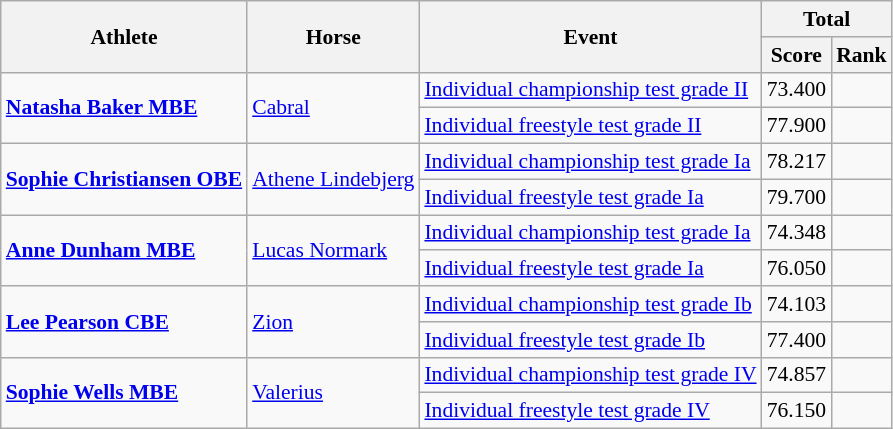<table class=wikitable style="font-size:90%">
<tr>
<th rowspan="2">Athlete</th>
<th rowspan="2">Horse</th>
<th rowspan="2">Event</th>
<th colspan="2">Total</th>
</tr>
<tr>
<th>Score</th>
<th>Rank</th>
</tr>
<tr>
<td rowspan="2"><strong><a href='#'>Natasha Baker MBE</a></strong></td>
<td rowspan="2"><a href='#'>Cabral</a></td>
<td><a href='#'>Individual championship test grade II</a></td>
<td align=center>73.400</td>
<td align=center></td>
</tr>
<tr>
<td><a href='#'>Individual freestyle test grade II</a></td>
<td align=center>77.900</td>
<td align=center></td>
</tr>
<tr>
<td rowspan="2"><strong><a href='#'>Sophie Christiansen OBE</a></strong></td>
<td rowspan="2"><a href='#'>Athene Lindebjerg</a></td>
<td><a href='#'>Individual championship test grade Ia</a></td>
<td align=center>78.217</td>
<td align=center></td>
</tr>
<tr>
<td><a href='#'>Individual freestyle test grade Ia</a></td>
<td align=center>79.700</td>
<td align=center></td>
</tr>
<tr>
<td rowspan="2"><strong><a href='#'>Anne Dunham MBE</a></strong></td>
<td rowspan="2"><a href='#'>Lucas Normark</a></td>
<td><a href='#'>Individual championship test grade Ia</a></td>
<td align=center>74.348</td>
<td align=center></td>
</tr>
<tr>
<td><a href='#'>Individual freestyle test grade Ia</a></td>
<td align=center>76.050</td>
<td align=center></td>
</tr>
<tr>
<td rowspan="2"><strong><a href='#'>Lee Pearson CBE</a></strong></td>
<td rowspan="2"><a href='#'>Zion</a></td>
<td><a href='#'>Individual championship test grade Ib</a></td>
<td align=center>74.103</td>
<td align=center></td>
</tr>
<tr>
<td><a href='#'>Individual freestyle test grade Ib</a></td>
<td align=center>77.400</td>
<td align=center></td>
</tr>
<tr>
<td rowspan="2"><strong><a href='#'>Sophie Wells MBE</a></strong></td>
<td rowspan="2"><a href='#'>Valerius</a></td>
<td><a href='#'>Individual championship test grade IV</a></td>
<td align=center>74.857</td>
<td align=center></td>
</tr>
<tr>
<td><a href='#'>Individual freestyle test grade IV</a></td>
<td align=center>76.150</td>
<td align=center></td>
</tr>
</table>
